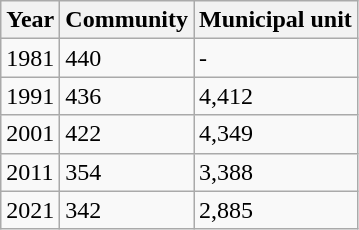<table class="wikitable">
<tr>
<th>Year</th>
<th>Community</th>
<th>Municipal unit</th>
</tr>
<tr>
<td>1981</td>
<td>440</td>
<td>-</td>
</tr>
<tr>
<td>1991</td>
<td>436</td>
<td>4,412</td>
</tr>
<tr>
<td>2001</td>
<td>422</td>
<td>4,349</td>
</tr>
<tr>
<td>2011</td>
<td>354</td>
<td>3,388</td>
</tr>
<tr>
<td>2021</td>
<td>342</td>
<td>2,885</td>
</tr>
</table>
